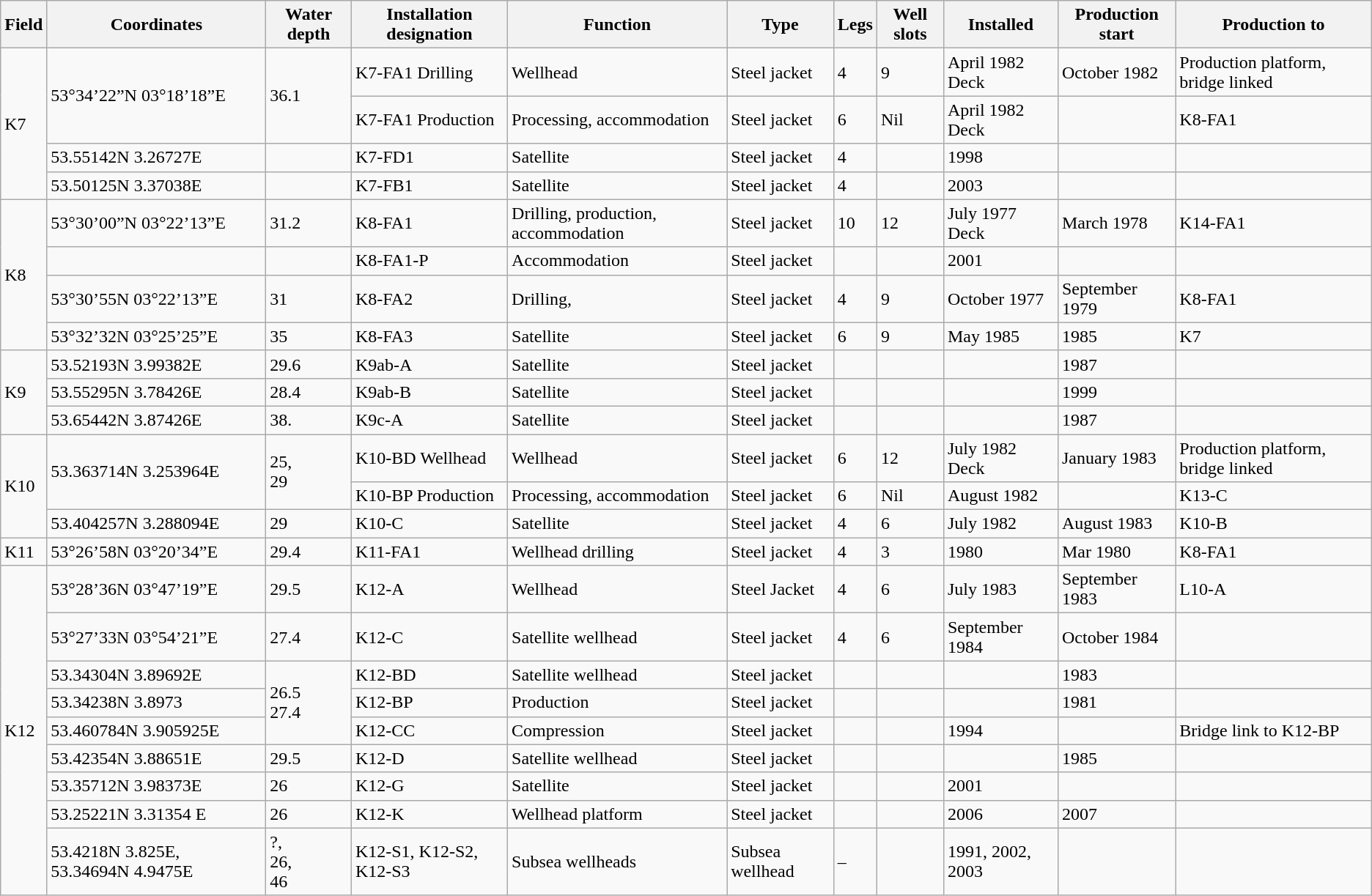<table class="wikitable">
<tr>
<th>Field</th>
<th>Coordinates</th>
<th>Water depth</th>
<th>Installation designation</th>
<th>Function</th>
<th>Type</th>
<th>Legs</th>
<th>Well slots</th>
<th>Installed</th>
<th>Production start</th>
<th>Production to</th>
</tr>
<tr>
<td rowspan="4">K7</td>
<td rowspan="2">53°34’22”N 03°18’18”E</td>
<td rowspan="2">36.1</td>
<td>K7-FA1 Drilling</td>
<td>Wellhead</td>
<td>Steel jacket</td>
<td>4</td>
<td>9</td>
<td>April 1982 Deck</td>
<td>October 1982</td>
<td>Production platform, bridge linked</td>
</tr>
<tr>
<td>K7-FA1 Production</td>
<td>Processing, accommodation</td>
<td>Steel jacket</td>
<td>6</td>
<td>Nil</td>
<td>April 1982 Deck</td>
<td></td>
<td>K8-FA1</td>
</tr>
<tr>
<td>53.55142N 3.26727E</td>
<td></td>
<td>K7-FD1</td>
<td>Satellite</td>
<td>Steel jacket</td>
<td>4</td>
<td></td>
<td>1998</td>
<td></td>
<td></td>
</tr>
<tr>
<td>53.50125N 3.37038E</td>
<td></td>
<td>K7-FB1</td>
<td>Satellite</td>
<td>Steel jacket</td>
<td>4</td>
<td></td>
<td>2003</td>
<td></td>
<td></td>
</tr>
<tr>
<td rowspan="4">K8</td>
<td>53°30’00”N 03°22’13”E</td>
<td>31.2</td>
<td>K8-FA1</td>
<td>Drilling, production,  accommodation</td>
<td>Steel jacket</td>
<td>10</td>
<td>12</td>
<td>July 1977 Deck</td>
<td>March 1978</td>
<td>K14-FA1</td>
</tr>
<tr>
<td></td>
<td></td>
<td>K8-FA1-P</td>
<td>Accommodation</td>
<td>Steel jacket</td>
<td></td>
<td></td>
<td>2001</td>
<td></td>
<td></td>
</tr>
<tr>
<td>53°30’55N 03°22’13”E</td>
<td>31</td>
<td>K8-FA2</td>
<td>Drilling,</td>
<td>Steel jacket</td>
<td>4</td>
<td>9</td>
<td>October 1977</td>
<td>September 1979</td>
<td>K8-FA1</td>
</tr>
<tr>
<td>53°32’32N 03°25’25”E</td>
<td>35</td>
<td>K8-FA3</td>
<td>Satellite</td>
<td>Steel jacket</td>
<td>6</td>
<td>9</td>
<td>May 1985</td>
<td>1985</td>
<td>K7</td>
</tr>
<tr>
<td rowspan="3">K9</td>
<td>53.52193N 3.99382E</td>
<td>29.6</td>
<td>K9ab-A</td>
<td>Satellite</td>
<td>Steel jacket</td>
<td></td>
<td></td>
<td></td>
<td>1987</td>
<td></td>
</tr>
<tr>
<td>53.55295N 3.78426E</td>
<td>28.4</td>
<td>K9ab-B</td>
<td>Satellite</td>
<td>Steel jacket</td>
<td></td>
<td></td>
<td></td>
<td>1999</td>
<td></td>
</tr>
<tr>
<td>53.65442N 3.87426E</td>
<td>38.</td>
<td>K9c-A</td>
<td>Satellite</td>
<td>Steel jacket</td>
<td></td>
<td></td>
<td></td>
<td>1987</td>
<td></td>
</tr>
<tr>
<td rowspan="3">K10</td>
<td rowspan="2">53.363714N 3.253964E</td>
<td rowspan="2">25,<br>29</td>
<td>K10-BD Wellhead</td>
<td>Wellhead</td>
<td>Steel jacket</td>
<td>6</td>
<td>12</td>
<td>July 1982 Deck</td>
<td>January 1983</td>
<td>Production platform, bridge linked</td>
</tr>
<tr>
<td>K10-BP Production</td>
<td>Processing, accommodation</td>
<td>Steel jacket</td>
<td>6</td>
<td>Nil</td>
<td>August 1982</td>
<td></td>
<td>K13-C</td>
</tr>
<tr>
<td>53.404257N 3.288094E</td>
<td>29</td>
<td>K10-C</td>
<td>Satellite</td>
<td>Steel jacket</td>
<td>4</td>
<td>6</td>
<td>July 1982</td>
<td>August 1983</td>
<td>K10-B</td>
</tr>
<tr>
<td>K11</td>
<td>53°26’58N 03°20’34”E</td>
<td>29.4</td>
<td>K11-FA1</td>
<td>Wellhead drilling</td>
<td>Steel jacket</td>
<td>4</td>
<td>3</td>
<td>1980</td>
<td>Mar 1980</td>
<td>K8-FA1</td>
</tr>
<tr>
<td rowspan="9">K12</td>
<td>53°28’36N 03°47’19”E</td>
<td>29.5</td>
<td>K12-A</td>
<td>Wellhead</td>
<td>Steel Jacket</td>
<td>4</td>
<td>6</td>
<td>July 1983</td>
<td>September 1983</td>
<td>L10-A</td>
</tr>
<tr>
<td>53°27’33N 03°54’21”E</td>
<td>27.4</td>
<td>K12-C</td>
<td>Satellite wellhead</td>
<td>Steel jacket</td>
<td>4</td>
<td>6</td>
<td>September 1984</td>
<td>October 1984</td>
<td></td>
</tr>
<tr>
<td>53.34304N 3.89692E</td>
<td rowspan="3">26.5<br>27.4</td>
<td>K12-BD</td>
<td>Satellite wellhead</td>
<td>Steel jacket</td>
<td></td>
<td></td>
<td></td>
<td>1983</td>
<td></td>
</tr>
<tr>
<td>53.34238N 3.8973</td>
<td>K12-BP</td>
<td>Production</td>
<td>Steel jacket</td>
<td></td>
<td></td>
<td></td>
<td>1981</td>
<td></td>
</tr>
<tr>
<td>53.460784N 3.905925E</td>
<td>K12-CC</td>
<td>Compression</td>
<td>Steel jacket</td>
<td></td>
<td></td>
<td>1994</td>
<td></td>
<td>Bridge link to K12-BP</td>
</tr>
<tr>
<td>53.42354N 3.88651E</td>
<td>29.5</td>
<td>K12-D</td>
<td>Satellite wellhead</td>
<td>Steel jacket</td>
<td></td>
<td></td>
<td></td>
<td>1985</td>
<td></td>
</tr>
<tr>
<td>53.35712N 3.98373E</td>
<td>26</td>
<td>K12-G</td>
<td>Satellite</td>
<td>Steel jacket</td>
<td></td>
<td></td>
<td>2001</td>
<td></td>
<td></td>
</tr>
<tr>
<td>53.25221N 3.31354 E</td>
<td>26</td>
<td>K12-K</td>
<td>Wellhead platform</td>
<td>Steel jacket</td>
<td></td>
<td></td>
<td>2006</td>
<td>2007</td>
<td></td>
</tr>
<tr>
<td>53.4218N 3.825E, 53.34694N 4.9475E</td>
<td>?,<br>26,<br>46</td>
<td>K12-S1, K12-S2, K12-S3</td>
<td>Subsea wellheads</td>
<td>Subsea wellhead</td>
<td>–</td>
<td></td>
<td>1991, 2002, 2003</td>
<td></td>
<td></td>
</tr>
</table>
